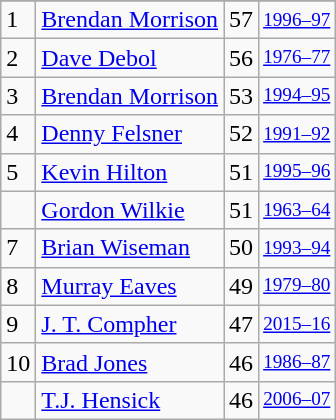<table class="wikitable">
<tr>
</tr>
<tr>
<td>1</td>
<td><a href='#'>Brendan Morrison</a></td>
<td>57</td>
<td style="font-size:80%;"><a href='#'>1996–97</a></td>
</tr>
<tr>
<td>2</td>
<td><a href='#'>Dave Debol</a></td>
<td>56</td>
<td style="font-size:80%;"><a href='#'>1976–77</a></td>
</tr>
<tr>
<td>3</td>
<td><a href='#'>Brendan Morrison</a></td>
<td>53</td>
<td style="font-size:80%;"><a href='#'>1994–95</a></td>
</tr>
<tr>
<td>4</td>
<td><a href='#'>Denny Felsner</a></td>
<td>52</td>
<td style="font-size:80%;"><a href='#'>1991–92</a></td>
</tr>
<tr>
<td>5</td>
<td><a href='#'>Kevin Hilton</a></td>
<td>51</td>
<td style="font-size:80%;"><a href='#'>1995–96</a></td>
</tr>
<tr>
<td></td>
<td><a href='#'>Gordon Wilkie</a></td>
<td>51</td>
<td style="font-size:80%;"><a href='#'>1963–64</a></td>
</tr>
<tr>
<td>7</td>
<td><a href='#'>Brian Wiseman</a></td>
<td>50</td>
<td style="font-size:80%;"><a href='#'>1993–94</a></td>
</tr>
<tr>
<td>8</td>
<td><a href='#'>Murray Eaves</a></td>
<td>49</td>
<td style="font-size:80%;"><a href='#'>1979–80</a></td>
</tr>
<tr>
<td>9</td>
<td><a href='#'>J. T. Compher</a></td>
<td>47</td>
<td style="font-size:80%;"><a href='#'>2015–16</a></td>
</tr>
<tr>
<td>10</td>
<td><a href='#'>Brad Jones</a></td>
<td>46</td>
<td style="font-size:80%;"><a href='#'>1986–87</a></td>
</tr>
<tr>
<td></td>
<td><a href='#'>T.J. Hensick</a></td>
<td>46</td>
<td style="font-size:80%;"><a href='#'>2006–07</a></td>
</tr>
</table>
